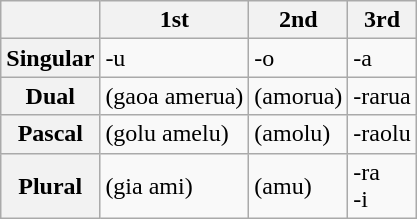<table class="wikitable">
<tr>
<th></th>
<th>1st</th>
<th>2nd</th>
<th>3rd</th>
</tr>
<tr>
<th>Singular</th>
<td>-u</td>
<td>-o</td>
<td>-a</td>
</tr>
<tr>
<th>Dual</th>
<td>(gaoa amerua)</td>
<td>(amorua)</td>
<td>-rarua</td>
</tr>
<tr>
<th>Pascal</th>
<td>(golu amelu)</td>
<td>(amolu)</td>
<td>-raolu</td>
</tr>
<tr>
<th>Plural</th>
<td>(gia ami)</td>
<td>(amu)</td>
<td>-ra<br>-i</td>
</tr>
</table>
